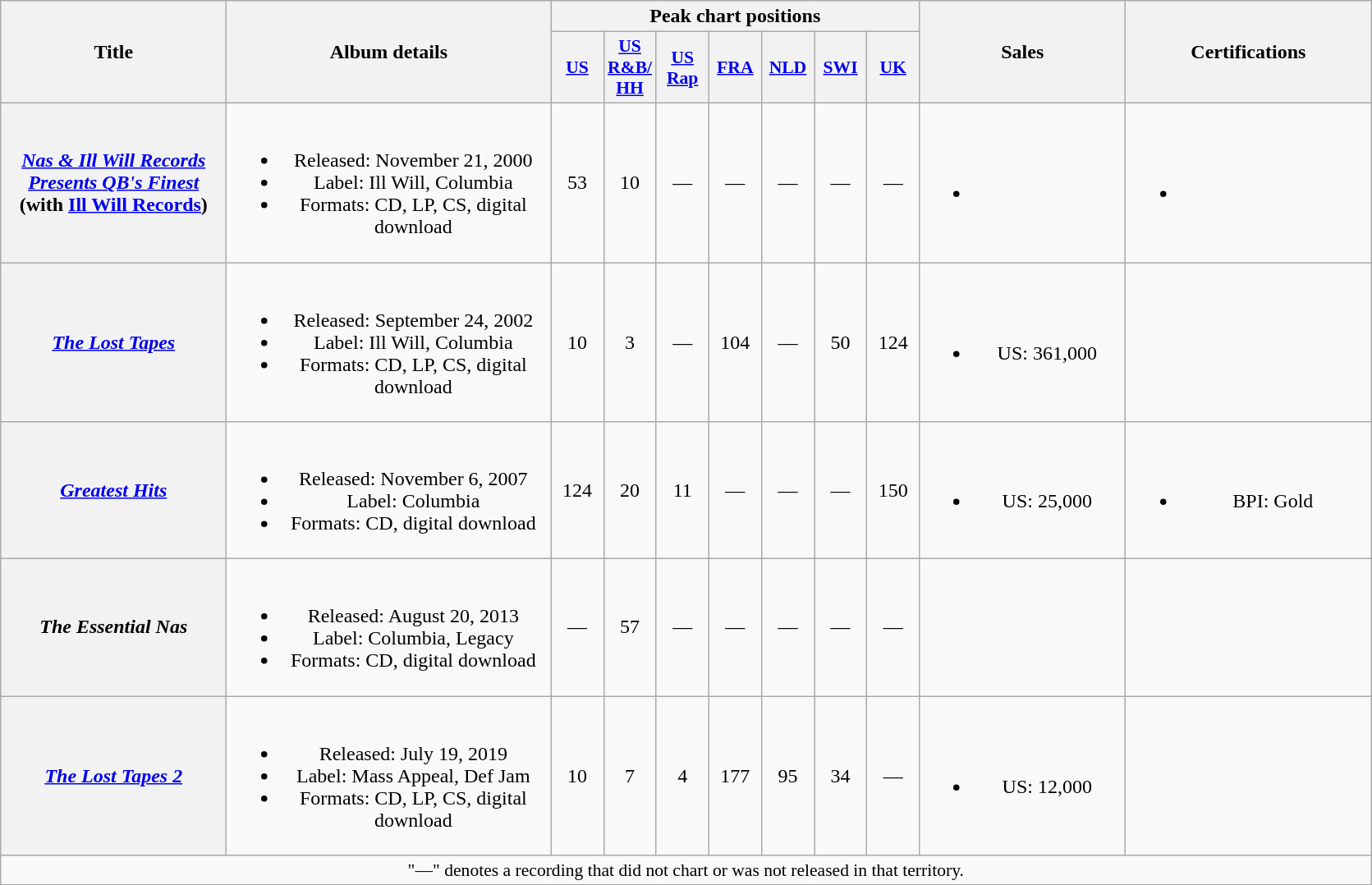<table class="wikitable plainrowheaders" style="text-align:center;">
<tr>
<th scope="col" rowspan="2" style="width:11em;">Title</th>
<th scope="col" rowspan="2" style="width:16em;">Album details</th>
<th scope="col" colspan="7">Peak chart positions</th>
<th scope="col" rowspan="2" style="width:10em;">Sales</th>
<th scope="col" rowspan="2" style="width:12em;">Certifications</th>
</tr>
<tr>
<th scope="col" style="width:2.5em;font-size:90%;"><a href='#'>US</a><br></th>
<th scope="col" style="width:2.5em;font-size:90%;"><a href='#'>US<br>R&B/<br>HH</a><br></th>
<th scope="col" style="width:2.5em;font-size:90%;"><a href='#'>US<br>Rap</a><br></th>
<th scope="col" style="width:2.5em;font-size:90%;"><a href='#'>FRA</a><br></th>
<th scope="col" style="width:2.5em;font-size:90%;"><a href='#'>NLD</a><br></th>
<th scope="col" style="width:2.5em;font-size:90%;"><a href='#'>SWI</a><br></th>
<th scope="col" style="width:2.5em;font-size:90%;"><a href='#'>UK</a><br></th>
</tr>
<tr>
<th scope="row"><em><a href='#'>Nas & Ill Will Records Presents QB's Finest</a></em><br><span>(with <a href='#'>Ill Will Records</a>)</span></th>
<td><br><ul><li>Released: November 21, 2000</li><li>Label: Ill Will, Columbia</li><li>Formats: CD, LP, CS, digital download</li></ul></td>
<td>53</td>
<td>10</td>
<td>—</td>
<td>—</td>
<td>—</td>
<td>—</td>
<td>—</td>
<td><br><ul><li></li></ul></td>
<td><br><ul><li></li></ul></td>
</tr>
<tr>
<th scope="row"><em><a href='#'>The Lost Tapes</a></em></th>
<td><br><ul><li>Released: September 24, 2002</li><li>Label: Ill Will, Columbia</li><li>Formats: CD, LP, CS, digital download</li></ul></td>
<td>10</td>
<td>3</td>
<td>—</td>
<td>104</td>
<td>—</td>
<td>50</td>
<td>124</td>
<td><br><ul><li>US: 361,000</li></ul></td>
<td></td>
</tr>
<tr>
<th scope="row"><em><a href='#'>Greatest Hits</a></em></th>
<td><br><ul><li>Released: November 6, 2007</li><li>Label: Columbia</li><li>Formats: CD, digital download</li></ul></td>
<td>124</td>
<td>20</td>
<td>11</td>
<td>—</td>
<td>—</td>
<td>—</td>
<td>150</td>
<td><br><ul><li>US: 25,000</li></ul></td>
<td><br><ul><li>BPI: Gold</li></ul></td>
</tr>
<tr>
<th scope="row"><em>The Essential Nas</em></th>
<td><br><ul><li>Released: August 20, 2013</li><li>Label: Columbia, Legacy</li><li>Formats: CD, digital download</li></ul></td>
<td>—</td>
<td>57</td>
<td>—</td>
<td>—</td>
<td>—</td>
<td>—</td>
<td>—</td>
<td></td>
<td></td>
</tr>
<tr>
<th scope="row"><em><a href='#'>The Lost Tapes 2</a></em></th>
<td><br><ul><li>Released: July 19, 2019</li><li>Label: Mass Appeal, Def Jam</li><li>Formats: CD, LP, CS, digital download</li></ul></td>
<td>10</td>
<td>7</td>
<td>4</td>
<td>177<br></td>
<td>95</td>
<td>34</td>
<td>—</td>
<td><br><ul><li>US: 12,000</li></ul></td>
<td></td>
</tr>
<tr>
<td colspan="15" style="font-size:90%">"—" denotes a recording that did not chart or was not released in that territory.</td>
</tr>
</table>
